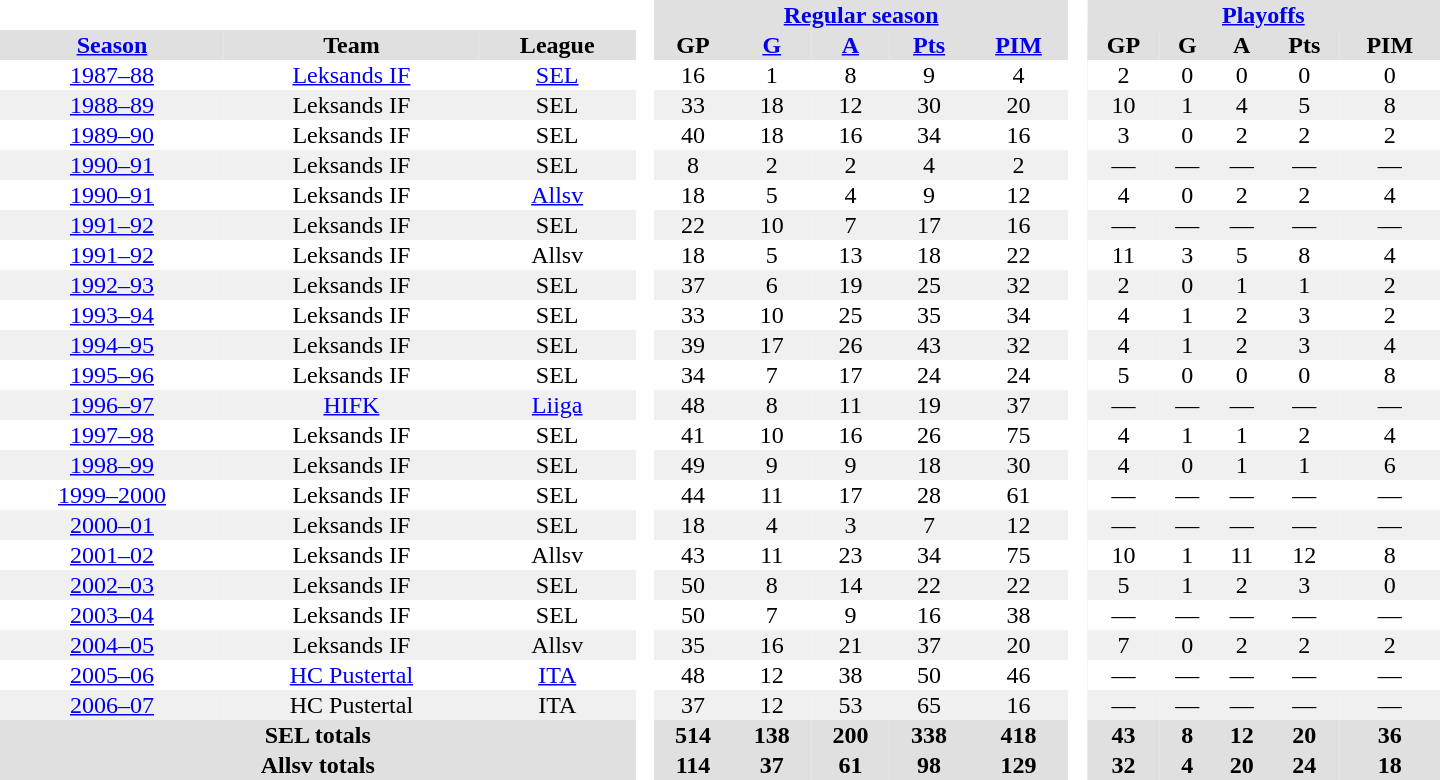<table border="0" cellpadding="1" cellspacing="0" style="text-align:center; width:60em">
<tr bgcolor="#e0e0e0">
<th colspan="3" bgcolor="#ffffff"> </th>
<th rowspan="99" bgcolor="#ffffff"> </th>
<th colspan="5"><a href='#'>Regular season</a></th>
<th rowspan="99" bgcolor="#ffffff"> </th>
<th colspan="5"><a href='#'>Playoffs</a></th>
</tr>
<tr bgcolor="#e0e0e0">
<th><a href='#'>Season</a></th>
<th>Team</th>
<th>League</th>
<th>GP</th>
<th><a href='#'>G</a></th>
<th><a href='#'>A</a></th>
<th><a href='#'>Pts</a></th>
<th><a href='#'>PIM</a></th>
<th>GP</th>
<th>G</th>
<th>A</th>
<th>Pts</th>
<th>PIM</th>
</tr>
<tr>
<td><a href='#'>1987–88</a></td>
<td><a href='#'>Leksands IF</a></td>
<td><a href='#'>SEL</a></td>
<td>16</td>
<td>1</td>
<td>8</td>
<td>9</td>
<td>4</td>
<td>2</td>
<td>0</td>
<td>0</td>
<td>0</td>
<td>0</td>
</tr>
<tr bgcolor="#f0f0f0">
<td><a href='#'>1988–89</a></td>
<td>Leksands IF</td>
<td>SEL</td>
<td>33</td>
<td>18</td>
<td>12</td>
<td>30</td>
<td>20</td>
<td>10</td>
<td>1</td>
<td>4</td>
<td>5</td>
<td>8</td>
</tr>
<tr>
<td><a href='#'>1989–90</a></td>
<td>Leksands IF</td>
<td>SEL</td>
<td>40</td>
<td>18</td>
<td>16</td>
<td>34</td>
<td>16</td>
<td>3</td>
<td>0</td>
<td>2</td>
<td>2</td>
<td>2</td>
</tr>
<tr bgcolor="#f0f0f0">
<td><a href='#'>1990–91</a></td>
<td>Leksands IF</td>
<td>SEL</td>
<td>8</td>
<td>2</td>
<td>2</td>
<td>4</td>
<td>2</td>
<td>—</td>
<td>—</td>
<td>—</td>
<td>—</td>
<td>—</td>
</tr>
<tr>
<td><a href='#'>1990–91</a></td>
<td>Leksands IF</td>
<td><a href='#'>Allsv</a></td>
<td>18</td>
<td>5</td>
<td>4</td>
<td>9</td>
<td>12</td>
<td>4</td>
<td>0</td>
<td>2</td>
<td>2</td>
<td>4</td>
</tr>
<tr bgcolor="#f0f0f0">
<td><a href='#'>1991–92</a></td>
<td>Leksands IF</td>
<td>SEL</td>
<td>22</td>
<td>10</td>
<td>7</td>
<td>17</td>
<td>16</td>
<td>—</td>
<td>—</td>
<td>—</td>
<td>—</td>
<td>—</td>
</tr>
<tr>
<td><a href='#'>1991–92</a></td>
<td>Leksands IF</td>
<td>Allsv</td>
<td>18</td>
<td>5</td>
<td>13</td>
<td>18</td>
<td>22</td>
<td>11</td>
<td>3</td>
<td>5</td>
<td>8</td>
<td>4</td>
</tr>
<tr bgcolor="#f0f0f0">
<td><a href='#'>1992–93</a></td>
<td>Leksands IF</td>
<td>SEL</td>
<td>37</td>
<td>6</td>
<td>19</td>
<td>25</td>
<td>32</td>
<td>2</td>
<td>0</td>
<td>1</td>
<td>1</td>
<td>2</td>
</tr>
<tr>
<td><a href='#'>1993–94</a></td>
<td>Leksands IF</td>
<td>SEL</td>
<td>33</td>
<td>10</td>
<td>25</td>
<td>35</td>
<td>34</td>
<td>4</td>
<td>1</td>
<td>2</td>
<td>3</td>
<td>2</td>
</tr>
<tr bgcolor="#f0f0f0">
<td><a href='#'>1994–95</a></td>
<td>Leksands IF</td>
<td>SEL</td>
<td>39</td>
<td>17</td>
<td>26</td>
<td>43</td>
<td>32</td>
<td>4</td>
<td>1</td>
<td>2</td>
<td>3</td>
<td>4</td>
</tr>
<tr>
<td><a href='#'>1995–96</a></td>
<td>Leksands IF</td>
<td>SEL</td>
<td>34</td>
<td>7</td>
<td>17</td>
<td>24</td>
<td>24</td>
<td>5</td>
<td>0</td>
<td>0</td>
<td>0</td>
<td>8</td>
</tr>
<tr bgcolor="#f0f0f0">
<td><a href='#'>1996–97</a></td>
<td><a href='#'>HIFK</a></td>
<td><a href='#'>Liiga</a></td>
<td>48</td>
<td>8</td>
<td>11</td>
<td>19</td>
<td>37</td>
<td>—</td>
<td>—</td>
<td>—</td>
<td>—</td>
<td>—</td>
</tr>
<tr>
<td><a href='#'>1997–98</a></td>
<td>Leksands IF</td>
<td>SEL</td>
<td>41</td>
<td>10</td>
<td>16</td>
<td>26</td>
<td>75</td>
<td>4</td>
<td>1</td>
<td>1</td>
<td>2</td>
<td>4</td>
</tr>
<tr bgcolor="#f0f0f0">
<td><a href='#'>1998–99</a></td>
<td>Leksands IF</td>
<td>SEL</td>
<td>49</td>
<td>9</td>
<td>9</td>
<td>18</td>
<td>30</td>
<td>4</td>
<td>0</td>
<td>1</td>
<td>1</td>
<td>6</td>
</tr>
<tr>
<td><a href='#'>1999–2000</a></td>
<td>Leksands IF</td>
<td>SEL</td>
<td>44</td>
<td>11</td>
<td>17</td>
<td>28</td>
<td>61</td>
<td>—</td>
<td>—</td>
<td>—</td>
<td>—</td>
<td>—</td>
</tr>
<tr bgcolor="#f0f0f0">
<td><a href='#'>2000–01</a></td>
<td>Leksands IF</td>
<td>SEL</td>
<td>18</td>
<td>4</td>
<td>3</td>
<td>7</td>
<td>12</td>
<td>—</td>
<td>—</td>
<td>—</td>
<td>—</td>
<td>—</td>
</tr>
<tr>
<td><a href='#'>2001–02</a></td>
<td>Leksands IF</td>
<td>Allsv</td>
<td>43</td>
<td>11</td>
<td>23</td>
<td>34</td>
<td>75</td>
<td>10</td>
<td>1</td>
<td>11</td>
<td>12</td>
<td>8</td>
</tr>
<tr bgcolor="#f0f0f0">
<td><a href='#'>2002–03</a></td>
<td>Leksands IF</td>
<td>SEL</td>
<td>50</td>
<td>8</td>
<td>14</td>
<td>22</td>
<td>22</td>
<td>5</td>
<td>1</td>
<td>2</td>
<td>3</td>
<td>0</td>
</tr>
<tr>
<td><a href='#'>2003–04</a></td>
<td>Leksands IF</td>
<td>SEL</td>
<td>50</td>
<td>7</td>
<td>9</td>
<td>16</td>
<td>38</td>
<td>—</td>
<td>—</td>
<td>—</td>
<td>—</td>
<td>—</td>
</tr>
<tr bgcolor="#f0f0f0">
<td><a href='#'>2004–05</a></td>
<td>Leksands IF</td>
<td>Allsv</td>
<td>35</td>
<td>16</td>
<td>21</td>
<td>37</td>
<td>20</td>
<td>7</td>
<td>0</td>
<td>2</td>
<td>2</td>
<td>2</td>
</tr>
<tr>
<td><a href='#'>2005–06</a></td>
<td><a href='#'>HC Pustertal</a></td>
<td><a href='#'>ITA</a></td>
<td>48</td>
<td>12</td>
<td>38</td>
<td>50</td>
<td>46</td>
<td>—</td>
<td>—</td>
<td>—</td>
<td>—</td>
<td>—</td>
</tr>
<tr bgcolor="#f0f0f0">
<td><a href='#'>2006–07</a></td>
<td>HC Pustertal</td>
<td>ITA</td>
<td>37</td>
<td>12</td>
<td>53</td>
<td>65</td>
<td>16</td>
<td>—</td>
<td>—</td>
<td>—</td>
<td>—</td>
<td>—</td>
</tr>
<tr bgcolor="#e0e0e0">
<th colspan="3">SEL totals</th>
<th>514</th>
<th>138</th>
<th>200</th>
<th>338</th>
<th>418</th>
<th>43</th>
<th>8</th>
<th>12</th>
<th>20</th>
<th>36</th>
</tr>
<tr bgcolor="#e0e0e0">
<th colspan="3">Allsv totals</th>
<th>114</th>
<th>37</th>
<th>61</th>
<th>98</th>
<th>129</th>
<th>32</th>
<th>4</th>
<th>20</th>
<th>24</th>
<th>18</th>
</tr>
</table>
